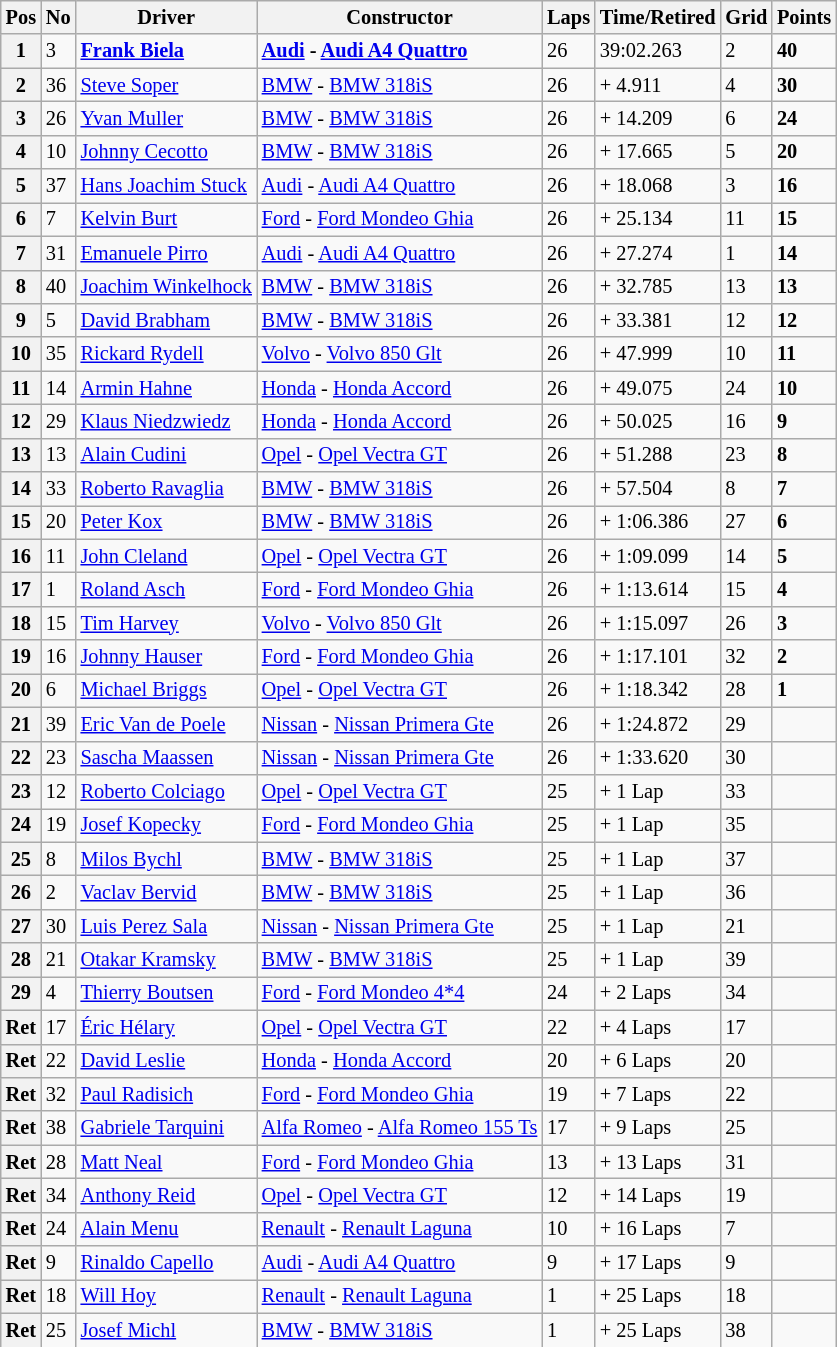<table class="wikitable" style="font-size: 85%;">
<tr>
<th>Pos</th>
<th>No</th>
<th>Driver</th>
<th>Constructor</th>
<th>Laps</th>
<th>Time/Retired</th>
<th>Grid</th>
<th>Points</th>
</tr>
<tr>
<th>1</th>
<td>3</td>
<td> <strong><a href='#'>Frank Biela</a></strong></td>
<td><strong><a href='#'>Audi</a> - <a href='#'>Audi A4 Quattro</a></strong></td>
<td>26</td>
<td>39:02.263</td>
<td>2</td>
<td><strong>40</strong></td>
</tr>
<tr>
<th>2</th>
<td>36</td>
<td> <a href='#'>Steve Soper</a></td>
<td><a href='#'>BMW</a> - <a href='#'>BMW 318iS</a></td>
<td>26</td>
<td>+ 4.911</td>
<td>4</td>
<td><strong>30</strong></td>
</tr>
<tr>
<th>3</th>
<td>26</td>
<td> <a href='#'>Yvan Muller</a></td>
<td><a href='#'>BMW</a> - <a href='#'>BMW 318iS</a></td>
<td>26</td>
<td>+ 14.209</td>
<td>6</td>
<td><strong>24</strong></td>
</tr>
<tr>
<th>4</th>
<td>10</td>
<td> <a href='#'>Johnny Cecotto</a></td>
<td><a href='#'>BMW</a> - <a href='#'>BMW 318iS</a></td>
<td>26</td>
<td>+ 17.665</td>
<td>5</td>
<td><strong>20</strong></td>
</tr>
<tr>
<th>5</th>
<td>37</td>
<td> <a href='#'>Hans Joachim Stuck</a></td>
<td><a href='#'>Audi</a> - <a href='#'>Audi A4 Quattro</a></td>
<td>26</td>
<td>+ 18.068</td>
<td>3</td>
<td><strong>16</strong></td>
</tr>
<tr>
<th>6</th>
<td>7</td>
<td> <a href='#'>Kelvin Burt</a></td>
<td><a href='#'>Ford</a> - <a href='#'>Ford Mondeo Ghia</a></td>
<td>26</td>
<td>+ 25.134</td>
<td>11</td>
<td><strong>15</strong></td>
</tr>
<tr>
<th>7</th>
<td>31</td>
<td> <a href='#'>Emanuele Pirro</a></td>
<td><a href='#'>Audi</a> - <a href='#'>Audi A4 Quattro</a></td>
<td>26</td>
<td>+ 27.274</td>
<td>1</td>
<td><strong>14</strong></td>
</tr>
<tr>
<th>8</th>
<td>40</td>
<td> <a href='#'>Joachim Winkelhock</a></td>
<td><a href='#'>BMW</a> - <a href='#'>BMW 318iS</a></td>
<td>26</td>
<td>+ 32.785</td>
<td>13</td>
<td><strong>13</strong></td>
</tr>
<tr>
<th>9</th>
<td>5</td>
<td> <a href='#'>David Brabham</a></td>
<td><a href='#'>BMW</a> - <a href='#'>BMW 318iS</a></td>
<td>26</td>
<td>+ 33.381</td>
<td>12</td>
<td><strong>12</strong></td>
</tr>
<tr>
<th>10</th>
<td>35</td>
<td> <a href='#'>Rickard Rydell</a></td>
<td><a href='#'>Volvo</a> - <a href='#'>Volvo 850 Glt</a></td>
<td>26</td>
<td>+ 47.999</td>
<td>10</td>
<td><strong>11</strong></td>
</tr>
<tr>
<th>11</th>
<td>14</td>
<td> <a href='#'>Armin Hahne</a></td>
<td><a href='#'>Honda</a> - <a href='#'>Honda Accord</a></td>
<td>26</td>
<td>+ 49.075</td>
<td>24</td>
<td><strong>10</strong></td>
</tr>
<tr>
<th>12</th>
<td>29</td>
<td> <a href='#'>Klaus Niedzwiedz</a></td>
<td><a href='#'>Honda</a> - <a href='#'>Honda Accord</a></td>
<td>26</td>
<td>+ 50.025</td>
<td>16</td>
<td><strong>9</strong></td>
</tr>
<tr>
<th>13</th>
<td>13</td>
<td> <a href='#'>Alain Cudini</a></td>
<td><a href='#'>Opel</a> - <a href='#'>Opel Vectra GT</a></td>
<td>26</td>
<td>+ 51.288</td>
<td>23</td>
<td><strong>8</strong></td>
</tr>
<tr>
<th>14</th>
<td>33</td>
<td> <a href='#'>Roberto Ravaglia</a></td>
<td><a href='#'>BMW</a> - <a href='#'>BMW 318iS</a></td>
<td>26</td>
<td>+ 57.504</td>
<td>8</td>
<td><strong>7</strong></td>
</tr>
<tr>
<th>15</th>
<td>20</td>
<td> <a href='#'>Peter Kox</a></td>
<td><a href='#'>BMW</a> - <a href='#'>BMW 318iS</a></td>
<td>26</td>
<td>+ 1:06.386</td>
<td>27</td>
<td><strong>6</strong></td>
</tr>
<tr>
<th>16</th>
<td>11</td>
<td> <a href='#'>John Cleland</a></td>
<td><a href='#'>Opel</a> - <a href='#'>Opel Vectra GT</a></td>
<td>26</td>
<td>+ 1:09.099</td>
<td>14</td>
<td><strong>5</strong></td>
</tr>
<tr>
<th>17</th>
<td>1</td>
<td> <a href='#'>Roland Asch</a></td>
<td><a href='#'>Ford</a> - <a href='#'>Ford Mondeo Ghia</a></td>
<td>26</td>
<td>+ 1:13.614</td>
<td>15</td>
<td><strong>4</strong></td>
</tr>
<tr>
<th>18</th>
<td>15</td>
<td> <a href='#'>Tim Harvey</a></td>
<td><a href='#'>Volvo</a> - <a href='#'>Volvo 850 Glt</a></td>
<td>26</td>
<td>+ 1:15.097</td>
<td>26</td>
<td><strong>3</strong></td>
</tr>
<tr>
<th>19</th>
<td>16</td>
<td> <a href='#'>Johnny Hauser</a></td>
<td><a href='#'>Ford</a> - <a href='#'>Ford Mondeo Ghia</a></td>
<td>26</td>
<td>+ 1:17.101</td>
<td>32</td>
<td><strong>2</strong></td>
</tr>
<tr>
<th>20</th>
<td>6</td>
<td> <a href='#'>Michael Briggs</a></td>
<td><a href='#'>Opel</a> - <a href='#'>Opel Vectra GT</a></td>
<td>26</td>
<td>+ 1:18.342</td>
<td>28</td>
<td><strong>1</strong></td>
</tr>
<tr>
<th>21</th>
<td>39</td>
<td> <a href='#'>Eric Van de Poele</a></td>
<td><a href='#'>Nissan</a> - <a href='#'>Nissan Primera Gte</a></td>
<td>26</td>
<td>+ 1:24.872</td>
<td>29</td>
<td> </td>
</tr>
<tr>
<th>22</th>
<td>23</td>
<td> <a href='#'>Sascha Maassen</a></td>
<td><a href='#'>Nissan</a> - <a href='#'>Nissan Primera Gte</a></td>
<td>26</td>
<td>+ 1:33.620</td>
<td>30</td>
<td> </td>
</tr>
<tr>
<th>23</th>
<td>12</td>
<td> <a href='#'>Roberto Colciago</a></td>
<td><a href='#'>Opel</a> - <a href='#'>Opel Vectra GT</a></td>
<td>25</td>
<td>+ 1 Lap</td>
<td>33</td>
<td> </td>
</tr>
<tr>
<th>24</th>
<td>19</td>
<td> <a href='#'>Josef Kopecky</a></td>
<td><a href='#'>Ford</a> - <a href='#'>Ford Mondeo Ghia</a></td>
<td>25</td>
<td>+ 1 Lap</td>
<td>35</td>
<td> </td>
</tr>
<tr>
<th>25</th>
<td>8</td>
<td> <a href='#'>Milos Bychl</a></td>
<td><a href='#'>BMW</a> - <a href='#'>BMW 318iS</a></td>
<td>25</td>
<td>+ 1 Lap</td>
<td>37</td>
<td> </td>
</tr>
<tr>
<th>26</th>
<td>2</td>
<td> <a href='#'>Vaclav Bervid</a></td>
<td><a href='#'>BMW</a> - <a href='#'>BMW 318iS</a></td>
<td>25</td>
<td>+ 1 Lap</td>
<td>36</td>
<td> </td>
</tr>
<tr>
<th>27</th>
<td>30</td>
<td> <a href='#'>Luis Perez Sala</a></td>
<td><a href='#'>Nissan</a> - <a href='#'>Nissan Primera Gte</a></td>
<td>25</td>
<td>+ 1 Lap</td>
<td>21</td>
<td> </td>
</tr>
<tr>
<th>28</th>
<td>21</td>
<td> <a href='#'>Otakar Kramsky</a></td>
<td><a href='#'>BMW</a> - <a href='#'>BMW 318iS</a></td>
<td>25</td>
<td>+ 1 Lap</td>
<td>39</td>
<td> </td>
</tr>
<tr>
<th>29</th>
<td>4</td>
<td> <a href='#'>Thierry Boutsen</a></td>
<td><a href='#'>Ford</a> - <a href='#'>Ford Mondeo 4*4</a></td>
<td>24</td>
<td>+ 2 Laps</td>
<td>34</td>
<td> </td>
</tr>
<tr>
<th>Ret</th>
<td>17</td>
<td> <a href='#'>Éric Hélary</a></td>
<td><a href='#'>Opel</a> - <a href='#'>Opel Vectra GT</a></td>
<td>22</td>
<td>+ 4 Laps</td>
<td>17</td>
<td> </td>
</tr>
<tr>
<th>Ret</th>
<td>22</td>
<td> <a href='#'>David Leslie</a></td>
<td><a href='#'>Honda</a> - <a href='#'>Honda Accord</a></td>
<td>20</td>
<td>+ 6 Laps</td>
<td>20</td>
<td> </td>
</tr>
<tr>
<th>Ret</th>
<td>32</td>
<td> <a href='#'>Paul Radisich</a></td>
<td><a href='#'>Ford</a> - <a href='#'>Ford Mondeo Ghia</a></td>
<td>19</td>
<td>+ 7 Laps</td>
<td>22</td>
<td> </td>
</tr>
<tr>
<th>Ret</th>
<td>38</td>
<td> <a href='#'>Gabriele Tarquini</a></td>
<td><a href='#'>Alfa Romeo</a> - <a href='#'>Alfa Romeo 155 Ts</a></td>
<td>17</td>
<td>+ 9 Laps</td>
<td>25</td>
<td> </td>
</tr>
<tr>
<th>Ret</th>
<td>28</td>
<td> <a href='#'>Matt Neal</a></td>
<td><a href='#'>Ford</a> - <a href='#'>Ford Mondeo Ghia</a></td>
<td>13</td>
<td>+ 13 Laps</td>
<td>31</td>
<td> </td>
</tr>
<tr>
<th>Ret</th>
<td>34</td>
<td> <a href='#'>Anthony Reid</a></td>
<td><a href='#'>Opel</a> - <a href='#'>Opel Vectra GT</a></td>
<td>12</td>
<td>+ 14 Laps</td>
<td>19</td>
<td> </td>
</tr>
<tr>
<th>Ret</th>
<td>24</td>
<td> <a href='#'>Alain Menu</a></td>
<td><a href='#'>Renault</a> - <a href='#'>Renault Laguna</a></td>
<td>10</td>
<td>+ 16 Laps</td>
<td>7</td>
<td> </td>
</tr>
<tr>
<th>Ret</th>
<td>9</td>
<td> <a href='#'>Rinaldo Capello</a></td>
<td><a href='#'>Audi</a> - <a href='#'>Audi A4 Quattro</a></td>
<td>9</td>
<td>+ 17 Laps</td>
<td>9</td>
<td> </td>
</tr>
<tr>
<th>Ret</th>
<td>18</td>
<td> <a href='#'>Will Hoy</a></td>
<td><a href='#'>Renault</a> - <a href='#'>Renault Laguna</a></td>
<td>1</td>
<td>+ 25 Laps</td>
<td>18</td>
<td> </td>
</tr>
<tr>
<th>Ret</th>
<td>25</td>
<td> <a href='#'>Josef Michl</a></td>
<td><a href='#'>BMW</a> - <a href='#'>BMW 318iS</a></td>
<td>1</td>
<td>+ 25 Laps</td>
<td>38</td>
<td> </td>
</tr>
<tr>
</tr>
</table>
